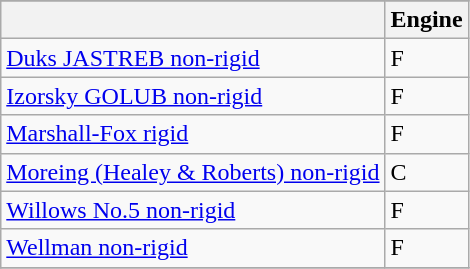<table class="wikitable">
<tr>
</tr>
<tr>
<th></th>
<th>Engine</th>
</tr>
<tr>
<td><a href='#'>Duks JASTREB non-rigid</a></td>
<td>F</td>
</tr>
<tr>
<td><a href='#'>Izorsky GOLUB non-rigid</a></td>
<td>F</td>
</tr>
<tr>
<td><a href='#'>Marshall-Fox rigid</a></td>
<td>F</td>
</tr>
<tr>
<td><a href='#'>Moreing (Healey & Roberts) non-rigid</a></td>
<td>C</td>
</tr>
<tr>
<td><a href='#'>Willows No.5 non-rigid</a></td>
<td>F</td>
</tr>
<tr>
<td><a href='#'>Wellman non-rigid</a></td>
<td>F</td>
</tr>
<tr>
</tr>
</table>
